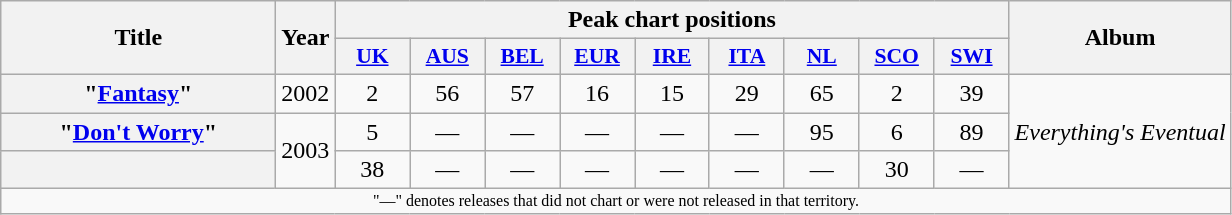<table class="wikitable plainrowheaders" style="text-align:center;">
<tr>
<th scope="col" rowspan="2" style="width:11em;">Title</th>
<th scope="col" rowspan="2">Year</th>
<th colspan="9">Peak chart positions</th>
<th scope="col" rowspan="2">Album</th>
</tr>
<tr>
<th scope="col" style="width:3em;font-size:90%;"><a href='#'>UK</a><br></th>
<th scope="col" style="width:3em;font-size:90%;"><a href='#'>AUS</a><br></th>
<th scope="col" style="width:3em;font-size:90%;"><a href='#'>BEL</a><br></th>
<th scope="col" style="width:3em;font-size:90%;"><a href='#'>EUR</a><br></th>
<th scope="col" style="width:3em;font-size:90%;"><a href='#'>IRE</a><br></th>
<th scope="col" style="width:3em;font-size:90%;"><a href='#'>ITA</a><br></th>
<th scope="col" style="width:3em;font-size:90%;"><a href='#'>NL</a><br></th>
<th scope="col" style="width:3em;font-size:90%;"><a href='#'>SCO</a><br></th>
<th scope="col" style="width:3em;font-size:90%;"><a href='#'>SWI</a><br></th>
</tr>
<tr>
<th scope="row">"<a href='#'>Fantasy</a>"</th>
<td>2002</td>
<td>2</td>
<td>56</td>
<td>57</td>
<td>16</td>
<td>15</td>
<td>29</td>
<td>65</td>
<td>2</td>
<td>39</td>
<td rowspan="3"><em>Everything's Eventual</em></td>
</tr>
<tr>
<th scope="row">"<a href='#'>Don't Worry</a>"</th>
<td rowspan="2">2003</td>
<td>5</td>
<td>—</td>
<td>—</td>
<td>—</td>
<td>—</td>
<td>—</td>
<td>95</td>
<td>6</td>
<td>89</td>
</tr>
<tr>
<th scope="row"></th>
<td>38</td>
<td>—</td>
<td>—</td>
<td>—</td>
<td>—</td>
<td>—</td>
<td>—</td>
<td>30</td>
<td>—</td>
</tr>
<tr>
<td colspan="15" style="text-align:center; font-size:8pt;">"—" denotes releases that did not chart or were not released in that territory.</td>
</tr>
</table>
